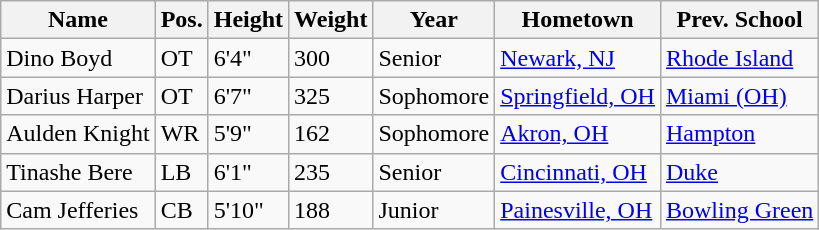<table class="wikitable sortable">
<tr>
<th>Name</th>
<th>Pos.</th>
<th>Height</th>
<th>Weight</th>
<th>Year</th>
<th>Hometown</th>
<th class="unsortable">Prev. School</th>
</tr>
<tr>
<td>Dino Boyd</td>
<td>OT</td>
<td>6'4"</td>
<td>300</td>
<td>Senior</td>
<td><a href='#'>Newark, NJ</a></td>
<td><a href='#'>Rhode Island</a></td>
</tr>
<tr>
<td>Darius Harper</td>
<td>OT</td>
<td>6'7"</td>
<td>325</td>
<td>Sophomore</td>
<td><a href='#'>Springfield, OH</a></td>
<td><a href='#'>Miami (OH)</a></td>
</tr>
<tr>
<td>Aulden Knight</td>
<td>WR</td>
<td>5'9"</td>
<td>162</td>
<td>Sophomore</td>
<td><a href='#'>Akron, OH</a></td>
<td><a href='#'>Hampton</a></td>
</tr>
<tr>
<td>Tinashe Bere</td>
<td>LB</td>
<td>6'1"</td>
<td>235</td>
<td>Senior</td>
<td><a href='#'>Cincinnati, OH</a></td>
<td><a href='#'>Duke</a></td>
</tr>
<tr>
<td>Cam Jefferies</td>
<td>CB</td>
<td>5'10"</td>
<td>188</td>
<td>Junior</td>
<td><a href='#'>Painesville, OH</a></td>
<td><a href='#'>Bowling Green</a></td>
</tr>
</table>
